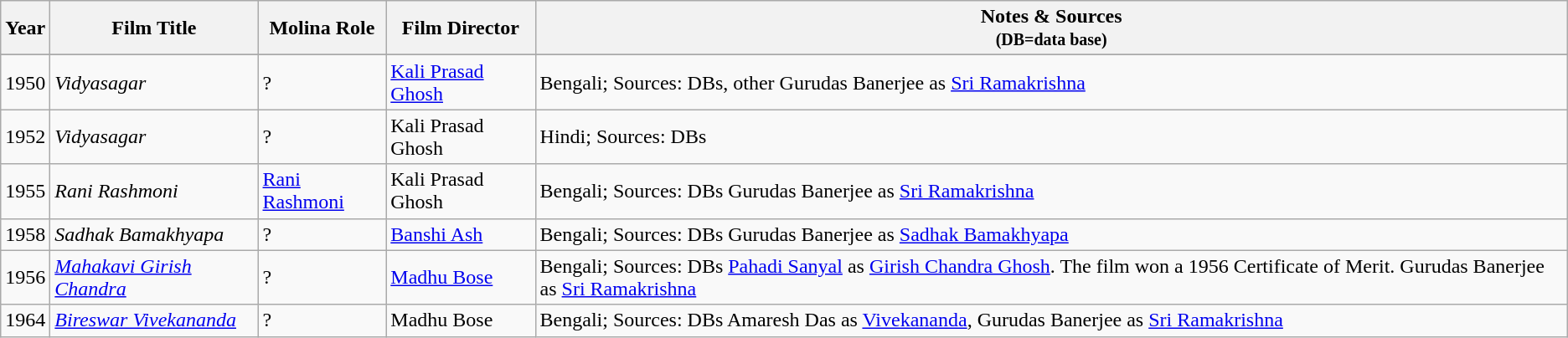<table class="wikitable sortable" border="0">
<tr>
<th>Year</th>
<th>Film Title</th>
<th>Molina Role</th>
<th>Film Director</th>
<th>Notes & Sources<small><br>(DB=data base)</small></th>
</tr>
<tr>
</tr>
<tr>
<td>1950</td>
<td><em>Vidyasagar</em></td>
<td>?</td>
<td><a href='#'>Kali Prasad Ghosh</a></td>
<td>Bengali; Sources: DBs, other Gurudas Banerjee as <a href='#'>Sri Ramakrishna</a></td>
</tr>
<tr>
<td>1952</td>
<td><em>Vidyasagar</em></td>
<td>?</td>
<td>Kali Prasad Ghosh</td>
<td>Hindi; Sources: DBs</td>
</tr>
<tr>
<td>1955</td>
<td><em>Rani Rashmoni</em></td>
<td><a href='#'>Rani Rashmoni</a></td>
<td>Kali Prasad Ghosh</td>
<td>Bengali; Sources: DBs  Gurudas Banerjee as <a href='#'>Sri Ramakrishna</a></td>
</tr>
<tr>
<td>1958</td>
<td><em>Sadhak Bamakhyapa</em></td>
<td>?</td>
<td><a href='#'>Banshi Ash</a></td>
<td>Bengali; Sources: DBs Gurudas Banerjee as <a href='#'>Sadhak Bamakhyapa</a></td>
</tr>
<tr>
<td>1956</td>
<td><em><a href='#'>Mahakavi Girish Chandra</a></em></td>
<td>?</td>
<td><a href='#'>Madhu Bose</a></td>
<td>Bengali; Sources: DBs <a href='#'>Pahadi Sanyal</a> as <a href='#'>Girish Chandra Ghosh</a>. The film won a 1956 Certificate of Merit. Gurudas Banerjee as <a href='#'>Sri Ramakrishna</a></td>
</tr>
<tr>
<td>1964</td>
<td><em><a href='#'>Bireswar Vivekananda</a></em></td>
<td>?</td>
<td>Madhu Bose</td>
<td>Bengali; Sources: DBs Amaresh Das as <a href='#'>Vivekananda</a>, Gurudas Banerjee as <a href='#'>Sri Ramakrishna</a></td>
</tr>
</table>
